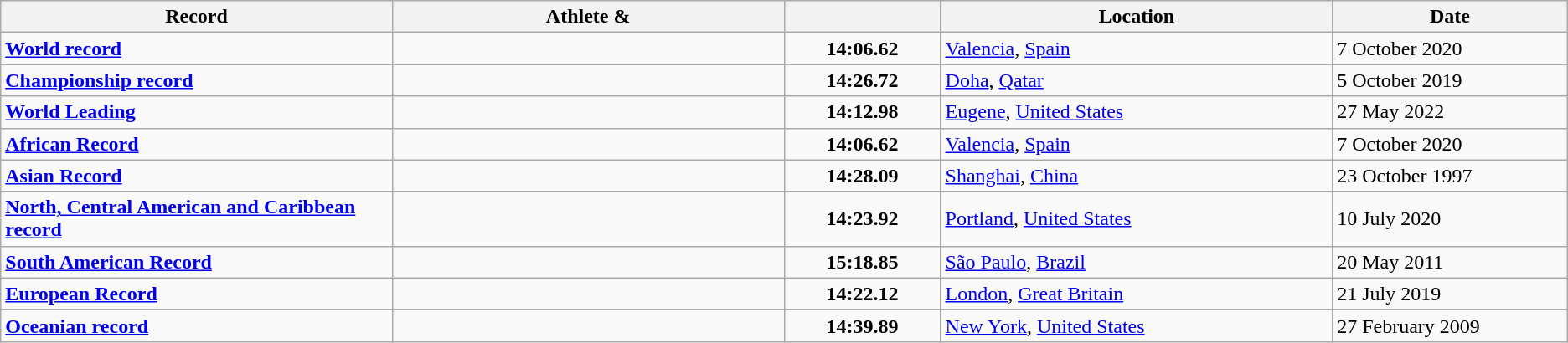<table class="wikitable">
<tr>
<th width=25% align=center>Record</th>
<th width=25% align=center>Athlete & </th>
<th width=10% align=center></th>
<th width=25% align=center>Location</th>
<th width=15% align=center>Date</th>
</tr>
<tr>
<td><strong><a href='#'>World record</a></strong></td>
<td></td>
<td align=center><strong>14:06.62</strong></td>
<td><a href='#'>Valencia</a>, <a href='#'>Spain</a></td>
<td>7 October 2020</td>
</tr>
<tr>
<td><strong><a href='#'>Championship record</a></strong></td>
<td></td>
<td align=center><strong>14:26.72</strong></td>
<td><a href='#'>Doha</a>, <a href='#'>Qatar</a></td>
<td>5 October 2019</td>
</tr>
<tr>
<td><strong><a href='#'>World Leading</a></strong></td>
<td></td>
<td align=center><strong>14:12.98</strong></td>
<td><a href='#'>Eugene</a>, <a href='#'>United States</a></td>
<td>27 May 2022</td>
</tr>
<tr>
<td><strong><a href='#'>African Record</a></strong></td>
<td></td>
<td align=center><strong>14:06.62</strong></td>
<td><a href='#'>Valencia</a>, <a href='#'>Spain</a></td>
<td>7 October 2020</td>
</tr>
<tr>
<td><strong><a href='#'>Asian Record</a></strong></td>
<td></td>
<td align=center><strong>14:28.09</strong></td>
<td><a href='#'>Shanghai</a>, <a href='#'>China</a></td>
<td>23 October 1997</td>
</tr>
<tr>
<td><strong><a href='#'>North, Central American and Caribbean record</a></strong></td>
<td></td>
<td align=center><strong>14:23.92</strong></td>
<td><a href='#'>Portland</a>, <a href='#'>United States</a></td>
<td>10 July 2020</td>
</tr>
<tr>
<td><strong><a href='#'>South American Record</a></strong></td>
<td></td>
<td align=center><strong>15:18.85</strong></td>
<td><a href='#'>São Paulo</a>, <a href='#'>Brazil</a></td>
<td>20 May 2011</td>
</tr>
<tr>
<td><strong><a href='#'>European Record</a></strong></td>
<td></td>
<td align=center><strong>14:22.12</strong></td>
<td><a href='#'>London</a>, <a href='#'>Great Britain</a></td>
<td>21 July 2019</td>
</tr>
<tr>
<td><strong><a href='#'>Oceanian record</a></strong></td>
<td></td>
<td align=center><strong>14:39.89</strong></td>
<td><a href='#'>New York</a>, <a href='#'>United States</a></td>
<td>27 February 2009</td>
</tr>
</table>
